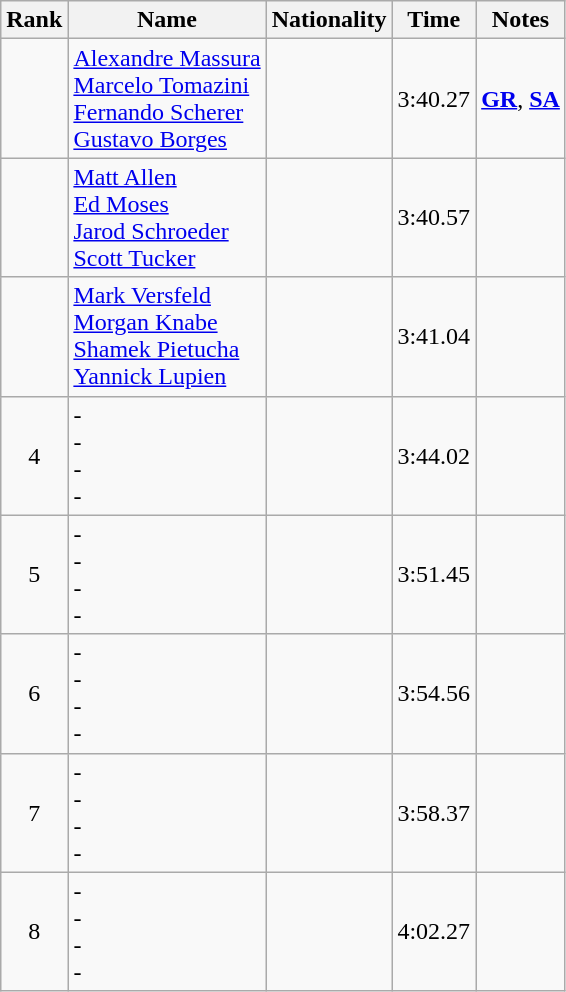<table class="wikitable sortable" style="text-align:center">
<tr>
<th>Rank</th>
<th>Name</th>
<th>Nationality</th>
<th>Time</th>
<th>Notes</th>
</tr>
<tr>
<td></td>
<td align=left><a href='#'>Alexandre Massura</a> <br> <a href='#'>Marcelo Tomazini</a> <br> <a href='#'>Fernando Scherer</a> <br> <a href='#'>Gustavo Borges</a></td>
<td align=left></td>
<td>3:40.27</td>
<td><strong><a href='#'>GR</a></strong>, <strong><a href='#'>SA</a></strong></td>
</tr>
<tr>
<td></td>
<td align=left><a href='#'>Matt Allen</a> <br> <a href='#'>Ed Moses</a> <br> <a href='#'>Jarod Schroeder</a> <br> <a href='#'>Scott Tucker</a></td>
<td align=left></td>
<td>3:40.57</td>
<td></td>
</tr>
<tr>
<td></td>
<td align=left><a href='#'>Mark Versfeld</a> <br> <a href='#'>Morgan Knabe</a> <br> <a href='#'>Shamek Pietucha</a> <br> <a href='#'>Yannick Lupien</a></td>
<td align=left></td>
<td>3:41.04</td>
<td></td>
</tr>
<tr>
<td>4</td>
<td align=left>- <br> - <br> - <br> -</td>
<td align=left></td>
<td>3:44.02</td>
<td></td>
</tr>
<tr>
<td>5</td>
<td align=left>- <br> - <br> - <br> -</td>
<td align=left></td>
<td>3:51.45</td>
<td></td>
</tr>
<tr>
<td>6</td>
<td align=left>- <br> - <br> - <br> -</td>
<td align=left></td>
<td>3:54.56</td>
<td></td>
</tr>
<tr>
<td>7</td>
<td align=left>- <br> - <br> - <br> -</td>
<td align=left></td>
<td>3:58.37</td>
<td></td>
</tr>
<tr>
<td>8</td>
<td align=left>- <br> - <br> - <br> -</td>
<td align=left></td>
<td>4:02.27</td>
<td></td>
</tr>
</table>
